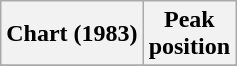<table class="wikitable sortable">
<tr>
<th align="center">Chart (1983)</th>
<th align="center">Peak<br>position</th>
</tr>
<tr>
</tr>
</table>
